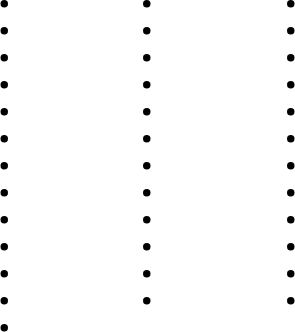<table style="padding: 0em 1em 0em 1em;">
<tr valign="top">
<td width="15%" rowspan="2"><br><ul><li></li><li></li><li></li><li></li><li></li><li></li><li></li><li></li><li></li><li></li><li></li><li></li><li></li></ul></td>
<td width="15%" rowspan="2"><br><ul><li></li><li></li><li></li><li></li><li></li><li></li><li></li><li></li><li></li><li></li><li></li><li></li></ul></td>
<td width="15%" rowspan="2"><br><ul><li></li><li></li><li></li><li></li><li></li><li></li><li></li><li></li><li></li><li></li><li></li><li></li></ul></td>
</tr>
</table>
